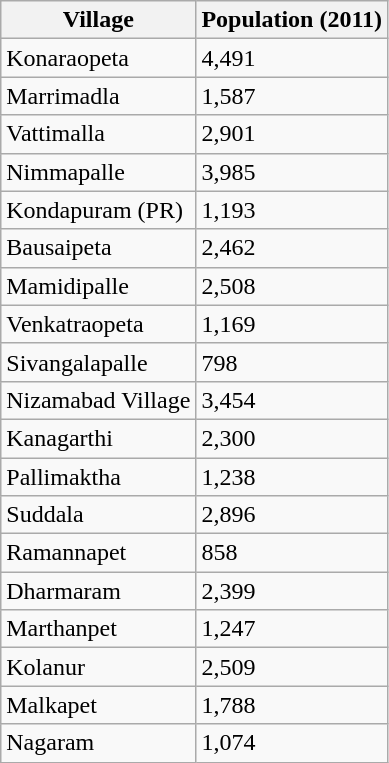<table class="wikitable sortable">
<tr>
<th>Village</th>
<th>Population (2011)</th>
</tr>
<tr>
<td>Konaraopeta</td>
<td>4,491</td>
</tr>
<tr>
<td>Marrimadla</td>
<td>1,587</td>
</tr>
<tr>
<td>Vattimalla</td>
<td>2,901</td>
</tr>
<tr>
<td>Nimmapalle</td>
<td>3,985</td>
</tr>
<tr>
<td>Kondapuram (PR)</td>
<td>1,193</td>
</tr>
<tr>
<td>Bausaipeta</td>
<td>2,462</td>
</tr>
<tr>
<td>Mamidipalle</td>
<td>2,508</td>
</tr>
<tr>
<td>Venkatraopeta</td>
<td>1,169</td>
</tr>
<tr>
<td>Sivangalapalle</td>
<td>798</td>
</tr>
<tr>
<td>Nizamabad Village</td>
<td>3,454</td>
</tr>
<tr>
<td>Kanagarthi</td>
<td>2,300</td>
</tr>
<tr>
<td>Pallimaktha</td>
<td>1,238</td>
</tr>
<tr>
<td>Suddala</td>
<td>2,896</td>
</tr>
<tr>
<td>Ramannapet</td>
<td>858</td>
</tr>
<tr>
<td>Dharmaram</td>
<td>2,399</td>
</tr>
<tr>
<td>Marthanpet</td>
<td>1,247</td>
</tr>
<tr>
<td>Kolanur</td>
<td>2,509</td>
</tr>
<tr>
<td>Malkapet</td>
<td>1,788</td>
</tr>
<tr>
<td>Nagaram</td>
<td>1,074</td>
</tr>
</table>
